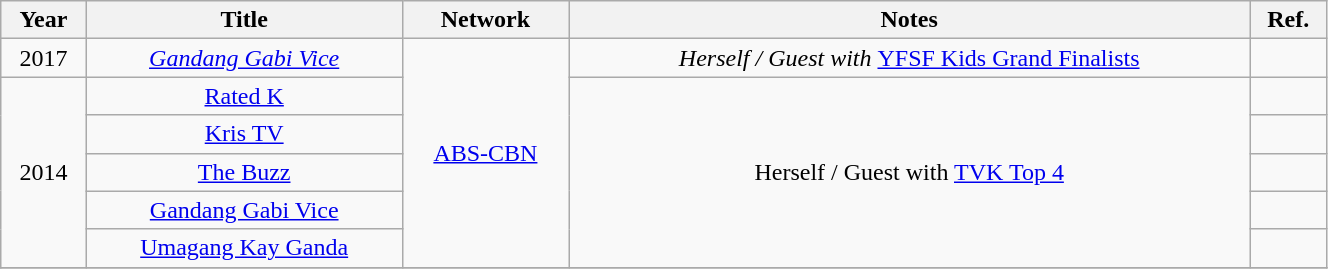<table class="wikitable" style="text-align:center" width=70%>
<tr>
<th>Year</th>
<th>Title</th>
<th>Network</th>
<th>Notes</th>
<th>Ref.</th>
</tr>
<tr>
<td>2017</td>
<td><em><a href='#'>Gandang Gabi Vice</a></em></td>
<td rowspan=6><a href='#'>ABS-CBN</a></td>
<td><em>Herself / Guest with </em><a href='#'>YFSF Kids Grand Finalists</a><em></td>
<td></td>
</tr>
<tr>
<td rowspan=5>2014</td>
<td></em><a href='#'>Rated K</a><em></td>
<td rowspan=5></em>Herself / Guest with <a href='#'>TVK Top 4</a><em></td>
<td></td>
</tr>
<tr>
<td></em><a href='#'>Kris TV</a><em></td>
<td></td>
</tr>
<tr>
<td></em><a href='#'>The Buzz</a><em></td>
<td></td>
</tr>
<tr>
<td></em><a href='#'>Gandang Gabi Vice</a><em></td>
<td></td>
</tr>
<tr>
<td></em><a href='#'>Umagang Kay Ganda</a><em></td>
<td></td>
</tr>
<tr>
</tr>
</table>
